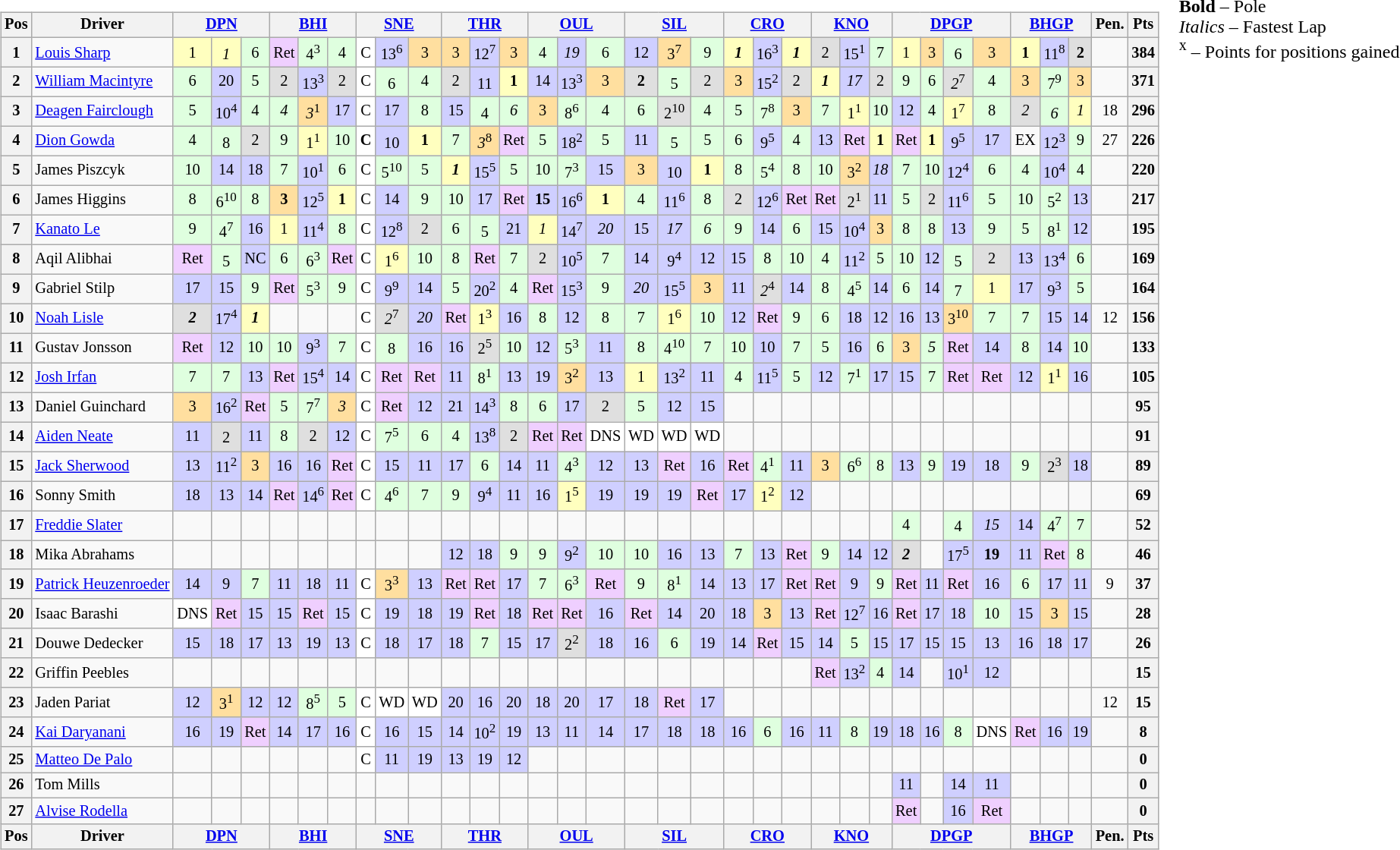<table>
<tr>
<td style="vertical-align:top"><br><table class="wikitable" style="font-size:85%; text-align:center">
<tr>
<th>Pos</th>
<th>Driver</th>
<th colspan=3><a href='#'>DPN</a></th>
<th colspan=3><a href='#'>BHI</a></th>
<th colspan=3><a href='#'>SNE</a></th>
<th colspan=3><a href='#'>THR</a></th>
<th colspan=3><a href='#'>OUL</a></th>
<th colspan=3><a href='#'>SIL</a></th>
<th colspan=3><a href='#'>CRO</a></th>
<th colspan=3><a href='#'>KNO</a></th>
<th colspan=4><a href='#'>DPGP</a></th>
<th colspan=3><a href='#'>BHGP</a></th>
<th>Pen.</th>
<th>Pts</th>
</tr>
<tr>
<th>1</th>
<td style="text-align:left"> <a href='#'>Louis Sharp</a></td>
<td style="background:#ffffbf">1</td>
<td style="background:#ffffbf"><em>1</em><sup></sup></td>
<td style="background:#dfffdf">6</td>
<td style="background:#efcfff">Ret</td>
<td style="background:#dfffdf">4<sup>3</sup></td>
<td style="background:#dfffdf">4</td>
<td style="background:#ffffff">C</td>
<td style="background:#cfcfff">13<sup>6</sup></td>
<td style="background:#ffdf9f">3</td>
<td style="background:#ffdf9f">3</td>
<td style="background:#cfcfff">12<sup>7</sup></td>
<td style="background:#ffdf9f">3</td>
<td style="background:#dfffdf">4</td>
<td style="background:#cfcfff"><em>19</em></td>
<td style="background:#dfffdf">6</td>
<td style="background:#cfcfff">12</td>
<td style="background:#ffdf9f">3<sup>7</sup></td>
<td style="background:#dfffdf">9</td>
<td style="background:#ffffbf"><strong><em>1</em></strong></td>
<td style="background:#cfcfff">16<sup>3</sup></td>
<td style="background:#ffffbf"><strong><em>1</em></strong></td>
<td style="background:#dfdfdf">2</td>
<td style="background:#cfcfff">15<sup>1</sup></td>
<td style="background:#dfffdf">7</td>
<td style="background:#ffffbf">1</td>
<td style="background:#ffdf9f">3</td>
<td style="background:#dfffdf">6<sup></sup></td>
<td style="background:#ffdf9f">3</td>
<td style="background:#ffffbf"><strong>1</strong></td>
<td style="background:#cfcfff">11<sup>8</sup></td>
<td style="background:#dfdfdf"><strong>2</strong></td>
<td></td>
<th>384</th>
</tr>
<tr>
<th>2</th>
<td style="text-align:left"> <a href='#'>William Macintyre</a></td>
<td style="background:#dfffdf">6</td>
<td style="background:#cfcfff">20</td>
<td style="background:#dfffdf">5</td>
<td style="background:#dfdfdf">2</td>
<td style="background:#cfcfff">13<sup>3</sup></td>
<td style="background:#dfdfdf">2</td>
<td style="background:#ffffff">C</td>
<td style="background:#dfffdf">6<sup></sup></td>
<td style="background:#dfffdf">4</td>
<td style="background:#dfdfdf">2</td>
<td style="background:#cfcfff">11<sup></sup></td>
<td style="background:#ffffbf"><strong>1</strong></td>
<td style="background:#cfcfff">14</td>
<td style="background:#cfcfff">13<sup>3</sup></td>
<td style="background:#ffdf9f">3</td>
<td style="background:#dfdfdf"><strong>2</strong></td>
<td style="background:#dfffdf">5<sup></sup></td>
<td style="background:#dfdfdf">2</td>
<td style="background:#ffdf9f">3</td>
<td style="background:#cfcfff">15<sup>2</sup></td>
<td style="background:#dfdfdf">2</td>
<td style="background:#ffffbf"><strong><em>1</em></strong></td>
<td style="background:#cfcfff"><em>17</em></td>
<td style="background:#dfdfdf">2</td>
<td style="background:#dfffdf">9</td>
<td style="background:#dfffdf">6</td>
<td style="background:#dfdfdf"><em>2</em><sup>7</sup></td>
<td style="background:#dfffdf">4</td>
<td style="background:#ffdf9f">3</td>
<td style="background:#dfffdf">7<sup>9</sup></td>
<td style="background:#ffdf9f">3</td>
<td></td>
<th>371</th>
</tr>
<tr>
<th>3</th>
<td style="text-align:left"> <a href='#'>Deagen Fairclough</a></td>
<td style="background:#dfffdf">5</td>
<td style="background:#cfcfff">10<sup>4</sup></td>
<td style="background:#dfffdf">4</td>
<td style="background:#dfffdf"><em>4</em></td>
<td style="background:#ffdf9f"><em>3</em><sup>1</sup></td>
<td style="background:#cfcfff">17</td>
<td style="background:#ffffff">C</td>
<td style="background:#cfcfff">17</td>
<td style="background:#dfffdf">8</td>
<td style="background:#cfcfff">15</td>
<td style="background:#dfffdf">4<sup></sup></td>
<td style="background:#dfffdf"><em>6</em></td>
<td style="background:#ffdf9f">3</td>
<td style="background:#dfffdf">8<sup>6</sup></td>
<td style="background:#dfffdf">4</td>
<td style="background:#dfffdf">6</td>
<td style="background:#dfdfdf">2<sup>10</sup></td>
<td style="background:#dfffdf">4</td>
<td style="background:#dfffdf">5</td>
<td style="background:#dfffdf">7<sup>8</sup></td>
<td style="background:#ffdf9f">3</td>
<td style="background:#dfffdf">7</td>
<td style="background:#ffffbf">1<sup>1</sup></td>
<td style="background:#dfffdf">10</td>
<td style="background:#cfcfff">12</td>
<td style="background:#dfffdf">4</td>
<td style="background:#ffffbf">1<sup>7</sup></td>
<td style="background:#dfffdf">8</td>
<td style="background:#dfdfdf"><em>2</em></td>
<td style="background:#dfffdf"><em>6</em><sup></sup></td>
<td style="background:#ffffbf"><em>1</em></td>
<td>18</td>
<th>296</th>
</tr>
<tr>
<th>4</th>
<td style="text-align:left"> <a href='#'>Dion Gowda</a></td>
<td style="background:#dfffdf">4</td>
<td style="background:#dfffdf">8<sup></sup></td>
<td style="background:#dfdfdf">2</td>
<td style="background:#dfffdf">9</td>
<td style="background:#ffffbf">1<sup>1</sup></td>
<td style="background:#dfffdf">10</td>
<td style="background:#ffffff"><strong>C</strong></td>
<td style="background:#cfcfff">10<sup></sup></td>
<td style="background:#ffffbf"><strong>1</strong></td>
<td style="background:#dfffdf">7</td>
<td style="background:#ffdf9f"><em>3</em><sup>8</sup></td>
<td style="background:#efcfff">Ret</td>
<td style="background:#dfffdf">5</td>
<td style="background:#cfcfff">18<sup>2</sup></td>
<td style="background:#dfffdf">5</td>
<td style="background:#cfcfff">11</td>
<td style="background:#dfffdf">5<sup></sup></td>
<td style="background:#dfffdf">5</td>
<td style="background:#dfffdf">6</td>
<td style="background:#cfcfff">9<sup>5</sup></td>
<td style="background:#dfffdf">4</td>
<td style="background:#cfcfff">13</td>
<td style="background:#efcfff">Ret</td>
<td style="background:#ffffbf"><strong>1</strong></td>
<td style="background:#efcfff">Ret</td>
<td style="background:#ffffbf"><strong>1</strong></td>
<td style="background:#cfcfff">9<sup>5</sup></td>
<td style="background:#cfcfff">17</td>
<td>EX</td>
<td style="background:#cfcfff">12<sup>3</sup></td>
<td style="background:#dfffdf">9</td>
<td>27</td>
<th>226</th>
</tr>
<tr>
<th>5</th>
<td style="text-align:left"> James Piszcyk</td>
<td style="background:#dfffdf">10</td>
<td style="background:#cfcfff">14</td>
<td style="background:#cfcfff">18</td>
<td style="background:#dfffdf">7</td>
<td style="background:#cfcfff">10<sup>1</sup></td>
<td style="background:#dfffdf">6</td>
<td style="background:#ffffff">C</td>
<td style="background:#dfffdf">5<sup>10</sup></td>
<td style="background:#dfffdf">5</td>
<td style="background:#ffffbf"><strong><em>1</em></strong></td>
<td style="background:#cfcfff">15<sup>5</sup></td>
<td style="background:#dfffdf">5</td>
<td style="background:#dfffdf">10</td>
<td style="background:#dfffdf">7<sup>3</sup></td>
<td style="background:#cfcfff">15</td>
<td style="background:#ffdf9f">3</td>
<td style="background:#cfcfff">10<sup></sup></td>
<td style="background:#ffffbf"><strong>1</strong></td>
<td style="background:#dfffdf">8</td>
<td style="background:#dfffdf">5<sup>4</sup></td>
<td style="background:#dfffdf">8</td>
<td style="background:#dfffdf">10</td>
<td style="background:#ffdf9f">3<sup>2</sup></td>
<td style="background:#cfcfff"><em>18</em></td>
<td style="background:#dfffdf">7</td>
<td style="background:#dfffdf">10</td>
<td style="background:#cfcfff">12<sup>4</sup></td>
<td style="background:#dfffdf">6</td>
<td style="background:#dfffdf">4</td>
<td style="background:#cfcfff">10<sup>4</sup></td>
<td style="background:#dfffdf">4</td>
<td></td>
<th>220</th>
</tr>
<tr>
<th>6</th>
<td style="text-align:left"> James Higgins</td>
<td style="background:#dfffdf">8</td>
<td style="background:#dfffdf">6<sup>10</sup></td>
<td style="background:#dfffdf">8</td>
<td style="background:#ffdf9f"><strong>3</strong></td>
<td style="background:#cfcfff">12<sup>5</sup></td>
<td style="background:#ffffbf"><strong>1</strong></td>
<td style="background:#ffffff">C</td>
<td style="background:#cfcfff">14</td>
<td style="background:#dfffdf">9</td>
<td style="background:#dfffdf">10</td>
<td style="background:#cfcfff">17</td>
<td style="background:#efcfff">Ret</td>
<td style="background:#cfcfff"><strong>15</strong></td>
<td style="background:#cfcfff">16<sup>6</sup></td>
<td style="background:#ffffbf"><strong>1</strong></td>
<td style="background:#dfffdf">4</td>
<td style="background:#cfcfff">11<sup>6</sup></td>
<td style="background:#dfffdf">8</td>
<td style="background:#dfdfdf">2</td>
<td style="background:#cfcfff">12<sup>6</sup></td>
<td style="background:#efcfff">Ret</td>
<td style="background:#efcfff">Ret</td>
<td style="background:#dfdfdf">2<sup>1</sup></td>
<td style="background:#cfcfff">11</td>
<td style="background:#dfffdf">5</td>
<td style="background:#dfdfdf">2</td>
<td style="background:#cfcfff">11<sup>6</sup></td>
<td style="background:#dfffdf">5</td>
<td style="background:#dfffdf">10</td>
<td style="background:#dfffdf">5<sup>2</sup></td>
<td style="background:#cfcfff">13</td>
<td></td>
<th>217</th>
</tr>
<tr>
<th>7</th>
<td style="text-align:left"> <a href='#'>Kanato Le</a></td>
<td style="background:#dfffdf">9</td>
<td style="background:#dfffdf">4<sup>7</sup></td>
<td style="background:#cfcfff">16</td>
<td style="background:#ffffbf">1</td>
<td style="background:#cfcfff">11<sup>4</sup></td>
<td style="background:#dfffdf">8</td>
<td style="background:#ffffff">C</td>
<td style="background:#cfcfff">12<sup>8</sup></td>
<td style="background:#dfdfdf">2</td>
<td style="background:#dfffdf">6</td>
<td style="background:#dfffdf">5<sup></sup></td>
<td style="background:#cfcfff">21</td>
<td style="background:#ffffbf"><em>1</em></td>
<td style="background:#cfcfff">14<sup>7</sup></td>
<td style="background:#cfcfff"><em>20</em></td>
<td style="background:#cfcfff">15</td>
<td style="background:#cfcfff"><em>17</em></td>
<td style="background:#dfffdf"><em>6</em></td>
<td style="background:#dfffdf">9</td>
<td style="background:#cfcfff">14</td>
<td style="background:#dfffdf">6</td>
<td style="background:#cfcfff">15</td>
<td style="background:#cfcfff">10<sup>4</sup></td>
<td style="background:#ffdf9f">3</td>
<td style="background:#dfffdf">8</td>
<td style="background:#dfffdf">8</td>
<td style="background:#cfcfff">13</td>
<td style="background:#dfffdf">9</td>
<td style="background:#dfffdf">5</td>
<td style="background:#dfffdf">8<sup>1</sup></td>
<td style="background:#cfcfff">12</td>
<td></td>
<th>195</th>
</tr>
<tr>
<th>8</th>
<td style="text-align:left"> Aqil Alibhai</td>
<td style="background:#efcfff">Ret</td>
<td style="background:#dfffdf">5<sup></sup></td>
<td style="background:#cfcfff">NC</td>
<td style="background:#dfffdf">6</td>
<td style="background:#dfffdf">6<sup>3</sup></td>
<td style="background:#efcfff">Ret</td>
<td style="background:#ffffff">C</td>
<td style="background:#ffffbf">1<sup>6</sup></td>
<td style="background:#dfffdf">10</td>
<td style="background:#dfffdf">8</td>
<td style="background:#efcfff">Ret</td>
<td style="background:#dfffdf">7</td>
<td style="background:#dfdfdf">2</td>
<td style="background:#cfcfff">10<sup>5</sup></td>
<td style="background:#dfffdf">7</td>
<td style="background:#cfcfff">14</td>
<td style="background:#cfcfff">9<sup>4</sup></td>
<td style="background:#cfcfff">12</td>
<td style="background:#cfcfff">15</td>
<td style="background:#dfffdf">8</td>
<td style="background:#dfffdf">10</td>
<td style="background:#dfffdf">4</td>
<td style="background:#cfcfff">11<sup>2</sup></td>
<td style="background:#dfffdf">5</td>
<td style="background:#dfffdf">10</td>
<td style="background:#cfcfff">12</td>
<td style="background:#dfffdf">5<sup></sup></td>
<td style="background:#dfdfdf">2</td>
<td style="background:#cfcfff">13</td>
<td style="background:#cfcfff">13<sup>4</sup></td>
<td style="background:#dfffdf">6</td>
<td></td>
<th>169</th>
</tr>
<tr>
<th>9</th>
<td style="text-align:left"> Gabriel Stilp</td>
<td style="background:#cfcfff">17</td>
<td style="background:#cfcfff">15</td>
<td style="background:#dfffdf">9</td>
<td style="background:#efcfff">Ret</td>
<td style="background:#dfffdf">5<sup>3</sup></td>
<td style="background:#dfffdf">9</td>
<td style="background:#ffffff">C</td>
<td style="background:#cfcfff">9<sup>9</sup></td>
<td style="background:#cfcfff">14</td>
<td style="background:#dfffdf">5</td>
<td style="background:#cfcfff">20<sup>2</sup></td>
<td style="background:#dfffdf">4</td>
<td style="background:#efcfff">Ret</td>
<td style="background:#cfcfff">15<sup>3</sup></td>
<td style="background:#dfffdf">9</td>
<td style="background:#cfcfff"><em>20</em></td>
<td style="background:#cfcfff">15<sup>5</sup></td>
<td style="background:#ffdf9f">3</td>
<td style="background:#cfcfff">11</td>
<td style="background:#dfdfdf"><em>2</em><sup>4</sup></td>
<td style="background:#cfcfff">14</td>
<td style="background:#dfffdf">8</td>
<td style="background:#dfffdf">4<sup>5</sup></td>
<td style="background:#cfcfff">14</td>
<td style="background:#dfffdf">6</td>
<td style="background:#cfcfff">14</td>
<td style="background:#dfffdf">7<sup></sup></td>
<td style="background:#ffffbf">1</td>
<td style="background:#cfcfff">17</td>
<td style="background:#cfcfff">9<sup>3</sup></td>
<td style="background:#dfffdf">5</td>
<td></td>
<th>164</th>
</tr>
<tr>
<th>10</th>
<td style="text-align:left"> <a href='#'>Noah Lisle</a></td>
<td style="background:#dfdfdf"><strong><em>2</em></strong></td>
<td style="background:#cfcfff">17<sup>4</sup></td>
<td style="background:#ffffbf"><strong><em>1</em></strong></td>
<td></td>
<td></td>
<td></td>
<td style="background:#ffffff">C</td>
<td style="background:#dfdfdf"><em>2</em><sup>7</sup></td>
<td style="background:#cfcfff"><em>20</em></td>
<td style="background:#efcfff">Ret</td>
<td style="background:#ffffbf">1<sup>3</sup></td>
<td style="background:#cfcfff">16</td>
<td style="background:#dfffdf">8</td>
<td style="background:#cfcfff">12</td>
<td style="background:#dfffdf">8</td>
<td style="background:#dfffdf">7</td>
<td style="background:#ffffbf">1<sup>6</sup></td>
<td style="background:#dfffdf">10</td>
<td style="background:#cfcfff">12</td>
<td style="background:#efcfff">Ret</td>
<td style="background:#dfffdf">9</td>
<td style="background:#dfffdf">6</td>
<td style="background:#cfcfff">18</td>
<td style="background:#cfcfff">12</td>
<td style="background:#cfcfff">16</td>
<td style="background:#cfcfff">13</td>
<td style="background:#ffdf9f">3<sup>10</sup></td>
<td style="background:#dfffdf">7</td>
<td style="background:#dfffdf">7</td>
<td style="background:#cfcfff">15</td>
<td style="background:#cfcfff">14</td>
<td>12</td>
<th>156</th>
</tr>
<tr>
<th>11</th>
<td style="text-align:left"> Gustav Jonsson</td>
<td style="background:#efcfff">Ret</td>
<td style="background:#cfcfff">12</td>
<td style="background:#dfffdf">10</td>
<td style="background:#dfffdf">10</td>
<td style="background:#cfcfff">9<sup>3</sup></td>
<td style="background:#dfffdf">7</td>
<td style="background:#ffffff">C</td>
<td style="background:#dfffdf">8<sup></sup></td>
<td style="background:#cfcfff">16</td>
<td style="background:#cfcfff">16</td>
<td style="background:#dfdfdf">2<sup>5</sup></td>
<td style="background:#dfffdf">10</td>
<td style="background:#cfcfff">12</td>
<td style="background:#dfffdf">5<sup>3</sup></td>
<td style="background:#cfcfff">11</td>
<td style="background:#dfffdf">8</td>
<td style="background:#dfffdf">4<sup>10</sup></td>
<td style="background:#dfffdf">7</td>
<td style="background:#dfffdf">10</td>
<td style="background:#cfcfff">10</td>
<td style="background:#dfffdf">7</td>
<td style="background:#dfffdf">5</td>
<td style="background:#cfcfff">16</td>
<td style="background:#dfffdf">6</td>
<td style="background:#ffdf9f">3</td>
<td style="background:#dfffdf"><em>5</em></td>
<td style="background:#efcfff">Ret</td>
<td style="background:#cfcfff">14</td>
<td style="background:#dfffdf">8</td>
<td style="background:#cfcfff">14</td>
<td style="background:#dfffdf">10</td>
<td></td>
<th>133</th>
</tr>
<tr>
<th>12</th>
<td style="text-align:left"> <a href='#'>Josh Irfan</a></td>
<td style="background:#dfffdf">7</td>
<td style="background:#dfffdf">7</td>
<td style="background:#cfcfff">13</td>
<td style="background:#efcfff">Ret</td>
<td style="background:#cfcfff">15<sup>4</sup></td>
<td style="background:#cfcfff">14</td>
<td style="background:#ffffff">C</td>
<td style="background:#efcfff">Ret</td>
<td style="background:#efcfff">Ret</td>
<td style="background:#cfcfff">11</td>
<td style="background:#dfffdf">8<sup>1</sup></td>
<td style="background:#cfcfff">13</td>
<td style="background:#cfcfff">19</td>
<td style="background:#ffdf9f">3<sup>2</sup></td>
<td style="background:#cfcfff">13</td>
<td style="background:#ffffbf">1</td>
<td style="background:#cfcfff">13<sup>2</sup></td>
<td style="background:#cfcfff">11</td>
<td style="background:#dfffdf">4</td>
<td style="background:#cfcfff">11<sup>5</sup></td>
<td style="background:#dfffdf">5</td>
<td style="background:#cfcfff">12</td>
<td style="background:#dfffdf">7<sup>1</sup></td>
<td style="background:#cfcfff">17</td>
<td style="background:#cfcfff">15</td>
<td style="background:#dfffdf">7</td>
<td style="background:#efcfff">Ret</td>
<td style="background:#efcfff">Ret</td>
<td style="background:#cfcfff">12</td>
<td style="background:#ffffbf">1<sup>1</sup></td>
<td style="background:#cfcfff">16</td>
<td></td>
<th>105</th>
</tr>
<tr>
<th>13</th>
<td style="text-align:left"> Daniel Guinchard</td>
<td style="background:#ffdf9f">3</td>
<td style="background:#cfcfff">16<sup>2</sup></td>
<td style="background:#efcfff">Ret</td>
<td style="background:#dfffdf">5</td>
<td style="background:#dfffdf">7<sup>7</sup></td>
<td style="background:#ffdf9f"><em>3</em></td>
<td style="background:#ffffff">C</td>
<td style="background:#efcfff">Ret</td>
<td style="background:#cfcfff">12</td>
<td style="background:#cfcfff">21</td>
<td style="background:#cfcfff">14<sup>3</sup></td>
<td style="background:#dfffdf">8</td>
<td style="background:#dfffdf">6</td>
<td style="background:#cfcfff">17</td>
<td style="background:#dfdfdf">2</td>
<td style="background:#dfffdf">5</td>
<td style="background:#cfcfff">12</td>
<td style="background:#cfcfff">15</td>
<td></td>
<td></td>
<td></td>
<td></td>
<td></td>
<td></td>
<td></td>
<td></td>
<td></td>
<td></td>
<td></td>
<td></td>
<td></td>
<td></td>
<th>95</th>
</tr>
<tr>
<th>14</th>
<td style="text-align:left"> <a href='#'>Aiden Neate</a></td>
<td style="background:#cfcfff">11</td>
<td style="background:#dfdfdf">2<sup></sup></td>
<td style="background:#cfcfff">11</td>
<td style="background:#dfffdf">8</td>
<td style="background:#dfdfdf">2</td>
<td style="background:#cfcfff">12</td>
<td style="background:#ffffff">C</td>
<td style="background:#dfffdf">7<sup>5</sup></td>
<td style="background:#dfffdf">6</td>
<td style="background:#dfffdf">4</td>
<td style="background:#cfcfff">13<sup>8</sup></td>
<td style="background:#dfdfdf">2</td>
<td style="background:#efcfff">Ret</td>
<td style="background:#efcfff">Ret</td>
<td style="background:#ffffff">DNS</td>
<td style="background:#ffffff">WD</td>
<td style="background:#ffffff">WD</td>
<td style="background:#ffffff">WD</td>
<td></td>
<td></td>
<td></td>
<td></td>
<td></td>
<td></td>
<td></td>
<td></td>
<td></td>
<td></td>
<td></td>
<td></td>
<td></td>
<td></td>
<th>91</th>
</tr>
<tr>
<th>15</th>
<td style="text-align:left"> <a href='#'>Jack Sherwood</a></td>
<td style="background:#cfcfff">13</td>
<td style="background:#cfcfff">11<sup>2</sup></td>
<td style="background:#ffdf9f">3</td>
<td style="background:#cfcfff">16</td>
<td style="background:#cfcfff">16</td>
<td style="background:#efcfff">Ret</td>
<td style="background:#ffffff">C</td>
<td style="background:#cfcfff">15</td>
<td style="background:#cfcfff">11</td>
<td style="background:#cfcfff">17</td>
<td style="background:#dfffdf">6</td>
<td style="background:#cfcfff">14</td>
<td style="background:#cfcfff">11</td>
<td style="background:#dfffdf">4<sup>3</sup></td>
<td style="background:#cfcfff">12</td>
<td style="background:#cfcfff">13</td>
<td style="background:#efcfff">Ret</td>
<td style="background:#cfcfff">16</td>
<td style="background:#efcfff">Ret</td>
<td style="background:#dfffdf">4<sup>1</sup></td>
<td style="background:#cfcfff">11</td>
<td style="background:#ffdf9f">3</td>
<td style="background:#dfffdf">6<sup>6</sup></td>
<td style="background:#dfffdf">8</td>
<td style="background:#cfcfff">13</td>
<td style="background:#dfffdf">9</td>
<td style="background:#cfcfff">19</td>
<td style="background:#cfcfff">18</td>
<td style="background:#dfffdf">9</td>
<td style="background:#dfdfdf">2<sup>3</sup></td>
<td style="background:#cfcfff">18</td>
<td></td>
<th>89</th>
</tr>
<tr>
<th>16</th>
<td style="text-align:left"> Sonny Smith</td>
<td style="background:#cfcfff">18</td>
<td style="background:#cfcfff">13</td>
<td style="background:#cfcfff">14</td>
<td style="background:#efcfff">Ret</td>
<td style="background:#cfcfff">14<sup>6</sup></td>
<td style="background:#efcfff">Ret</td>
<td style="background:#ffffff">C</td>
<td style="background:#dfffdf">4<sup>6</sup></td>
<td style="background:#dfffdf">7</td>
<td style="background:#dfffdf">9</td>
<td style="background:#cfcfff">9<sup>4</sup></td>
<td style="background:#cfcfff">11</td>
<td style="background:#cfcfff">16</td>
<td style="background:#ffffbf">1<sup>5</sup></td>
<td style="background:#cfcfff">19</td>
<td style="background:#cfcfff">19</td>
<td style="background:#cfcfff">19</td>
<td style="background:#efcfff">Ret</td>
<td style="background:#cfcfff">17</td>
<td style="background:#ffffbf">1<sup>2</sup></td>
<td style="background:#cfcfff">12</td>
<td></td>
<td></td>
<td></td>
<td></td>
<td></td>
<td></td>
<td></td>
<td></td>
<td></td>
<td></td>
<td></td>
<th>69</th>
</tr>
<tr>
<th>17</th>
<td style="text-align:left"> <a href='#'>Freddie Slater</a></td>
<td></td>
<td></td>
<td></td>
<td></td>
<td></td>
<td></td>
<td></td>
<td></td>
<td></td>
<td></td>
<td></td>
<td></td>
<td></td>
<td></td>
<td></td>
<td></td>
<td></td>
<td></td>
<td></td>
<td></td>
<td></td>
<td></td>
<td></td>
<td></td>
<td style="background:#dfffdf">4</td>
<td></td>
<td style="background:#dfffdf">4<sup></sup></td>
<td style="background:#cfcfff"><em>15</em></td>
<td style="background:#cfcfff">14</td>
<td style="background:#dfffdf">4<sup>7</sup></td>
<td style="background:#dfffdf">7</td>
<td></td>
<th>52</th>
</tr>
<tr>
<th>18</th>
<td style="text-align:left"> Mika Abrahams</td>
<td></td>
<td></td>
<td></td>
<td></td>
<td></td>
<td></td>
<td></td>
<td></td>
<td></td>
<td style="background:#cfcfff">12</td>
<td style="background:#cfcfff">18</td>
<td style="background:#dfffdf">9</td>
<td style="background:#dfffdf">9</td>
<td style="background:#cfcfff">9<sup>2</sup></td>
<td style="background:#dfffdf">10</td>
<td style="background:#dfffdf">10</td>
<td style="background:#cfcfff">16</td>
<td style="background:#cfcfff">13</td>
<td style="background:#dfffdf">7</td>
<td style="background:#cfcfff">13</td>
<td style="background:#efcfff">Ret</td>
<td style="background:#dfffdf">9</td>
<td style="background:#cfcfff">14</td>
<td style="background:#cfcfff">12</td>
<td style="background:#dfdfdf"><strong><em>2</em></strong></td>
<td></td>
<td style="background:#cfcfff">17<sup>5</sup></td>
<td style="background:#cfcfff"><strong>19</strong></td>
<td style="background:#cfcfff">11</td>
<td style="background:#efcfff">Ret</td>
<td style="background:#dfffdf">8</td>
<td></td>
<th>46</th>
</tr>
<tr>
<th>19</th>
<td style="text-align:left" nowrap=""> <a href='#'>Patrick Heuzenroeder</a></td>
<td style="background:#cfcfff">14</td>
<td style="background:#cfcfff">9</td>
<td style="background:#dfffdf">7</td>
<td style="background:#cfcfff">11</td>
<td style="background:#cfcfff">18</td>
<td style="background:#cfcfff">11</td>
<td style="background:#ffffff">C</td>
<td style="background:#ffdf9f">3<sup>3</sup></td>
<td style="background:#cfcfff">13</td>
<td style="background:#efcfff">Ret</td>
<td style="background:#efcfff">Ret</td>
<td style="background:#cfcfff">17</td>
<td style="background:#dfffdf">7</td>
<td style="background:#dfffdf">6<sup>3</sup></td>
<td style="background:#efcfff">Ret</td>
<td style="background:#dfffdf">9</td>
<td style="background:#dfffdf">8<sup>1</sup></td>
<td style="background:#cfcfff">14</td>
<td style="background:#cfcfff">13</td>
<td style="background:#cfcfff">17</td>
<td style="background:#efcfff">Ret</td>
<td style="background:#efcfff">Ret</td>
<td style="background:#cfcfff">9</td>
<td style="background:#dfffdf">9</td>
<td style="background:#efcfff">Ret</td>
<td style="background:#cfcfff">11</td>
<td style="background:#efcfff">Ret</td>
<td style="background:#cfcfff">16</td>
<td style="background:#dfffdf">6</td>
<td style="background:#cfcfff">17</td>
<td style="background:#cfcfff">11</td>
<td>9</td>
<th>37</th>
</tr>
<tr>
<th>20</th>
<td style="text-align:left"> Isaac Barashi</td>
<td style="background:#ffffff">DNS</td>
<td style="background:#efcfff">Ret</td>
<td style="background:#cfcfff">15</td>
<td style="background:#cfcfff">15</td>
<td style="background:#efcfff">Ret</td>
<td style="background:#cfcfff">15</td>
<td style="background:#ffffff">C</td>
<td style="background:#cfcfff">19</td>
<td style="background:#cfcfff">18</td>
<td style="background:#cfcfff">19</td>
<td style="background:#efcfff">Ret</td>
<td style="background:#cfcfff">18</td>
<td style="background:#efcfff">Ret</td>
<td style="background:#efcfff">Ret</td>
<td style="background:#cfcfff">16</td>
<td style="background:#efcfff">Ret</td>
<td style="background:#cfcfff">14</td>
<td style="background:#cfcfff">20</td>
<td style="background:#cfcfff">18</td>
<td style="background:#ffdf9f">3</td>
<td style="background:#cfcfff">13</td>
<td style="background:#efcfff">Ret</td>
<td style="background:#cfcfff">12<sup>7</sup></td>
<td style="background:#cfcfff">16</td>
<td style="background:#efcfff">Ret</td>
<td style="background:#cfcfff">17</td>
<td style="background:#cfcfff">18</td>
<td style="background:#dfffdf">10</td>
<td style="background:#cfcfff">15</td>
<td style="background:#ffdf9f">3</td>
<td style="background:#cfcfff">15</td>
<td></td>
<th>28</th>
</tr>
<tr>
<th>21</th>
<td style="text-align:left"> Douwe Dedecker</td>
<td style="background:#cfcfff">15</td>
<td style="background:#cfcfff">18</td>
<td style="background:#cfcfff">17</td>
<td style="background:#cfcfff">13</td>
<td style="background:#cfcfff">19</td>
<td style="background:#cfcfff">13</td>
<td style="background:#ffffff">C</td>
<td style="background:#cfcfff">18</td>
<td style="background:#cfcfff">17</td>
<td style="background:#cfcfff">18</td>
<td style="background:#dfffdf">7</td>
<td style="background:#cfcfff">15</td>
<td style="background:#cfcfff">17</td>
<td style="background:#dfdfdf">2<sup>2</sup></td>
<td style="background:#cfcfff">18</td>
<td style="background:#cfcfff">16</td>
<td style="background:#dfffdf">6</td>
<td style="background:#cfcfff">19</td>
<td style="background:#cfcfff">14</td>
<td style="background:#efcfff">Ret</td>
<td style="background:#cfcfff">15</td>
<td style="background:#cfcfff">14</td>
<td style="background:#dfffdf">5</td>
<td style="background:#cfcfff">15</td>
<td style="background:#cfcfff">17</td>
<td style="background:#cfcfff">15</td>
<td style="background:#cfcfff">15</td>
<td style="background:#cfcfff">13</td>
<td style="background:#cfcfff">16</td>
<td style="background:#cfcfff">18</td>
<td style="background:#cfcfff">17</td>
<td></td>
<th>26</th>
</tr>
<tr>
<th>22</th>
<td style="text-align:left"> Griffin Peebles</td>
<td></td>
<td></td>
<td></td>
<td></td>
<td></td>
<td></td>
<td></td>
<td></td>
<td></td>
<td></td>
<td></td>
<td></td>
<td></td>
<td></td>
<td></td>
<td></td>
<td></td>
<td></td>
<td></td>
<td></td>
<td></td>
<td style="background:#efcfff">Ret</td>
<td style="background:#cfcfff">13<sup>2</sup></td>
<td style="background:#dfffdf">4</td>
<td style="background:#cfcfff">14</td>
<td></td>
<td style="background:#cfcfff">10<sup>1</sup></td>
<td style="background:#cfcfff">12</td>
<td></td>
<td></td>
<td></td>
<td></td>
<th>15</th>
</tr>
<tr>
<th>23</th>
<td style="text-align:left"> Jaden Pariat</td>
<td style="background:#cfcfff">12</td>
<td style="background:#ffdf9f">3<sup>1</sup></td>
<td style="background:#cfcfff">12</td>
<td style="background:#cfcfff">12</td>
<td style="background:#dfffdf">8<sup>5</sup></td>
<td style="background:#dfffdf">5</td>
<td style="background:#ffffff">C</td>
<td style="background:#ffffff">WD</td>
<td style="background:#ffffff">WD</td>
<td style="background:#cfcfff">20</td>
<td style="background:#cfcfff">16</td>
<td style="background:#cfcfff">20</td>
<td style="background:#cfcfff">18</td>
<td style="background:#cfcfff">20</td>
<td style="background:#cfcfff">17</td>
<td style="background:#cfcfff">18</td>
<td style="background:#efcfff">Ret</td>
<td style="background:#cfcfff">17</td>
<td></td>
<td></td>
<td></td>
<td></td>
<td></td>
<td></td>
<td></td>
<td></td>
<td></td>
<td></td>
<td></td>
<td></td>
<td></td>
<td>12</td>
<th>15</th>
</tr>
<tr>
<th>24</th>
<td style="text-align:left"> <a href='#'>Kai Daryanani</a></td>
<td style="background:#cfcfff">16</td>
<td style="background:#cfcfff">19</td>
<td style="background:#efcfff">Ret</td>
<td style="background:#cfcfff">14</td>
<td style="background:#cfcfff">17</td>
<td style="background:#cfcfff">16</td>
<td style="background:#ffffff">C</td>
<td style="background:#cfcfff">16</td>
<td style="background:#cfcfff">15</td>
<td style="background:#cfcfff">14</td>
<td style="background:#cfcfff">10<sup>2</sup></td>
<td style="background:#cfcfff">19</td>
<td style="background:#cfcfff">13</td>
<td style="background:#cfcfff">11</td>
<td style="background:#cfcfff">14</td>
<td style="background:#cfcfff">17</td>
<td style="background:#cfcfff">18</td>
<td style="background:#cfcfff">18</td>
<td style="background:#cfcfff">16</td>
<td style="background:#dfffdf">6</td>
<td style="background:#cfcfff">16</td>
<td style="background:#cfcfff">11</td>
<td style="background:#dfffdf">8</td>
<td style="background:#cfcfff">19</td>
<td style="background:#cfcfff">18</td>
<td style="background:#cfcfff">16</td>
<td style="background:#dfffdf">8</td>
<td style="background:#ffffff">DNS</td>
<td style="background:#efcfff">Ret</td>
<td style="background:#cfcfff">16</td>
<td style="background:#cfcfff">19</td>
<td></td>
<th>8</th>
</tr>
<tr>
<th>25</th>
<td style="text-align:left"> <a href='#'>Matteo De Palo</a></td>
<td></td>
<td></td>
<td></td>
<td></td>
<td></td>
<td></td>
<td style="background:#ffffff">C</td>
<td style="background:#cfcfff">11</td>
<td style="background:#cfcfff">19</td>
<td style="background:#cfcfff">13</td>
<td style="background:#cfcfff">19</td>
<td style="background:#cfcfff">12</td>
<td></td>
<td></td>
<td></td>
<td></td>
<td></td>
<td></td>
<td></td>
<td></td>
<td></td>
<td></td>
<td></td>
<td></td>
<td></td>
<td></td>
<td></td>
<td></td>
<td></td>
<td></td>
<td></td>
<td></td>
<th>0</th>
</tr>
<tr>
<th>26</th>
<td style="text-align:left"> Tom Mills</td>
<td></td>
<td></td>
<td></td>
<td></td>
<td></td>
<td></td>
<td></td>
<td></td>
<td></td>
<td></td>
<td></td>
<td></td>
<td></td>
<td></td>
<td></td>
<td></td>
<td></td>
<td></td>
<td></td>
<td></td>
<td></td>
<td></td>
<td></td>
<td></td>
<td style="background:#cfcfff">11</td>
<td></td>
<td style="background:#cfcfff">14</td>
<td style="background:#cfcfff">11</td>
<td></td>
<td></td>
<td></td>
<td></td>
<th>0</th>
</tr>
<tr>
<th>27</th>
<td style="text-align:left"> <a href='#'>Alvise Rodella</a></td>
<td></td>
<td></td>
<td></td>
<td></td>
<td></td>
<td></td>
<td></td>
<td></td>
<td></td>
<td></td>
<td></td>
<td></td>
<td></td>
<td></td>
<td></td>
<td></td>
<td></td>
<td></td>
<td></td>
<td></td>
<td></td>
<td></td>
<td></td>
<td></td>
<td style="background:#efcfff">Ret</td>
<td></td>
<td style="background:#cfcfff">16</td>
<td style="background:#efcfff">Ret</td>
<td></td>
<td></td>
<td></td>
<td></td>
<th>0</th>
</tr>
<tr>
<th>Pos</th>
<th>Driver</th>
<th colspan=3><a href='#'>DPN</a></th>
<th colspan=3><a href='#'>BHI</a></th>
<th colspan=3><a href='#'>SNE</a></th>
<th colspan=3><a href='#'>THR</a></th>
<th colspan=3><a href='#'>OUL</a></th>
<th colspan=3><a href='#'>SIL</a></th>
<th colspan=3><a href='#'>CRO</a></th>
<th colspan=3><a href='#'>KNO</a></th>
<th colspan=4><a href='#'>DPGP</a></th>
<th colspan=3><a href='#'>BHGP</a></th>
<th>Pen.</th>
<th>Pts</th>
</tr>
</table>
</td>
<td style="vertical-align:top"><br>
<span><strong>Bold</strong> – Pole<br><em>Italics</em> – Fastest Lap<br><sup>x</sup> – Points for positions gained</span></td>
</tr>
</table>
